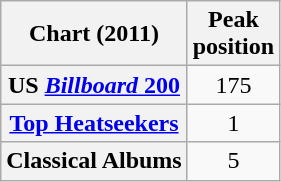<table class="wikitable plainrowheaders">
<tr>
<th>Chart (2011)</th>
<th>Peak<br>position</th>
</tr>
<tr>
<th scope="row">US <a href='#'><em>Billboard</em> 200</a></th>
<td align="center">175</td>
</tr>
<tr>
<th scope="row"><a href='#'>Top Heatseekers</a></th>
<td align="center">1</td>
</tr>
<tr>
<th scope="row">Classical Albums</th>
<td align="center">5</td>
</tr>
</table>
